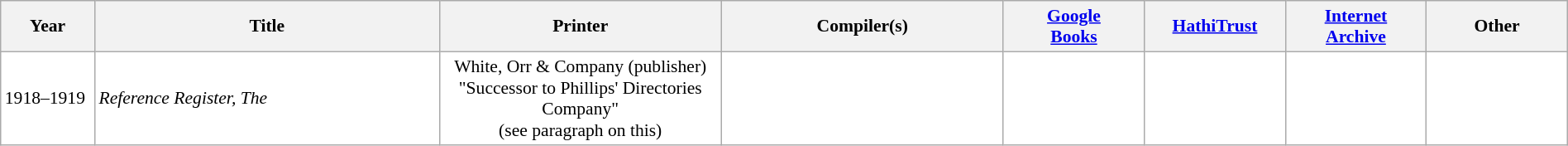<table class="wikitable collapsible sortable" border="0" cellpadding="1" style="color:black; background-color: #FFFFFF; font-size: 90%; width:100%">
<tr>
<th>Year</th>
<th>Title</th>
<th>Printer</th>
<th>Compiler(s)</th>
<th><a href='#'>Google<br>Books</a></th>
<th><a href='#'>HathiTrust</a></th>
<th><a href='#'>Internet<br>Archive</a></th>
<th>Other</th>
</tr>
<tr>
<td width="6%">1918–1919</td>
<td width="22%"><em>Reference Register, The</em></td>
<td style="text-align:center" width="18%" data-sort-value="phillips">White, Orr & Company (publisher)<br>"Successor to Phillips' Directories Company"<br>(see paragraph on this)</td>
<td style="text-align:center" width="18%"></td>
<td style="text-align:center" width="9%"></td>
<td style="text-align:center" width="9%"></td>
<td style="text-align:center" width="9%"></td>
<td style="text-align:center" width="9%"></td>
</tr>
</table>
